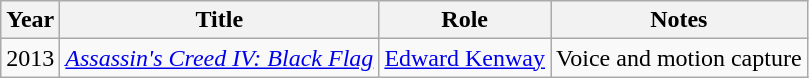<table class="wikitable sortable">
<tr>
<th>Year</th>
<th>Title</th>
<th>Role</th>
<th class="unsortable">Notes</th>
</tr>
<tr>
<td>2013</td>
<td><em><a href='#'>Assassin's Creed IV: Black Flag</a></em></td>
<td><a href='#'>Edward Kenway</a></td>
<td>Voice and motion capture</td>
</tr>
</table>
